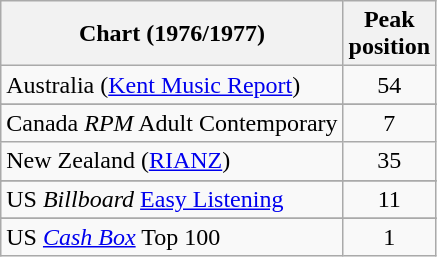<table class="wikitable sortable">
<tr>
<th>Chart (1976/1977)</th>
<th>Peak<br>position</th>
</tr>
<tr>
<td>Australia (<a href='#'>Kent Music Report</a>)</td>
<td style="text-align:center;">54</td>
</tr>
<tr>
</tr>
<tr>
<td>Canada <em>RPM</em> Adult Contemporary</td>
<td style="text-align:center;">7</td>
</tr>
<tr>
<td>New Zealand (<a href='#'>RIANZ</a>)</td>
<td style="text-align:center;">35</td>
</tr>
<tr>
</tr>
<tr>
</tr>
<tr>
<td>US <em>Billboard</em> <a href='#'>Easy Listening</a></td>
<td style="text-align:center;">11</td>
</tr>
<tr>
</tr>
<tr>
<td>US <em><a href='#'>Cash Box</a></em> Top 100</td>
<td style="text-align:center;">1</td>
</tr>
</table>
